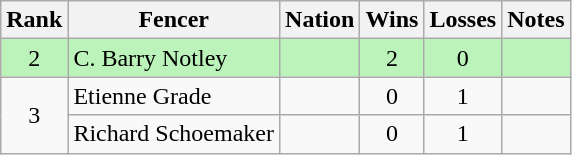<table class="wikitable sortable" style="text-align:center">
<tr>
<th>Rank</th>
<th>Fencer</th>
<th>Nation</th>
<th>Wins</th>
<th>Losses</th>
<th>Notes</th>
</tr>
<tr bgcolor=bbf3bb>
<td>2</td>
<td align=left>C. Barry Notley</td>
<td align=left></td>
<td>2</td>
<td>0</td>
<td></td>
</tr>
<tr>
<td rowspan=2>3</td>
<td align=left>Etienne Grade</td>
<td align=left></td>
<td>0</td>
<td>1</td>
<td></td>
</tr>
<tr>
<td align=left>Richard Schoemaker</td>
<td align=left></td>
<td>0</td>
<td>1</td>
<td></td>
</tr>
</table>
